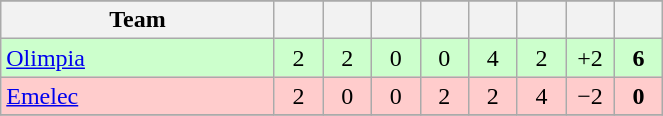<table class="wikitable" style="text-align:center;">
<tr>
</tr>
<tr>
<th width="175">Team</th>
<th width="25"></th>
<th width="25"></th>
<th width="25"></th>
<th width="25"></th>
<th width="25"></th>
<th width="25"></th>
<th width="25"></th>
<th width="25"></th>
</tr>
<tr bgcolor=CCFFCC>
<td align=left> <a href='#'>Olimpia</a></td>
<td>2</td>
<td>2</td>
<td>0</td>
<td>0</td>
<td>4</td>
<td>2</td>
<td>+2</td>
<td><strong>6</strong></td>
</tr>
<tr bgcolor=FFCCCC>
<td align=left> <a href='#'>Emelec</a></td>
<td>2</td>
<td>0</td>
<td>0</td>
<td>2</td>
<td>2</td>
<td>4</td>
<td>−2</td>
<td><strong>0</strong></td>
</tr>
<tr>
</tr>
</table>
